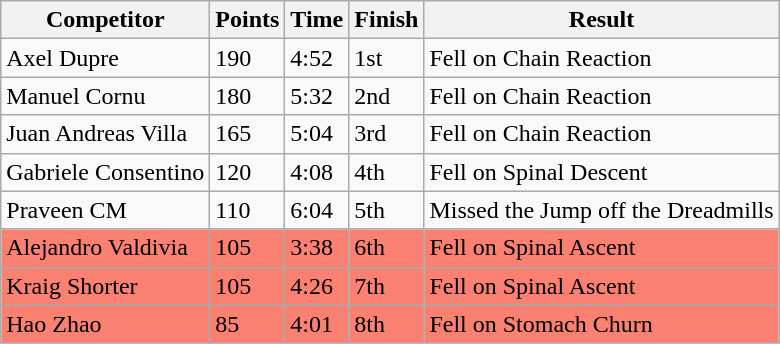<table class="wikitable sortable">
<tr>
<th>Competitor</th>
<th>Points</th>
<th>Time</th>
<th>Finish</th>
<th>Result</th>
</tr>
<tr>
<td> Axel Dupre</td>
<td>190</td>
<td>4:52</td>
<td>1st</td>
<td>Fell on Chain Reaction</td>
</tr>
<tr>
<td> Manuel Cornu</td>
<td>180</td>
<td>5:32</td>
<td>2nd</td>
<td>Fell on Chain Reaction</td>
</tr>
<tr>
<td> Juan Andreas Villa</td>
<td>165</td>
<td>5:04</td>
<td>3rd</td>
<td>Fell on Chain Reaction</td>
</tr>
<tr>
<td> Gabriele Consentino</td>
<td>120</td>
<td>4:08</td>
<td>4th</td>
<td>Fell on Spinal Descent</td>
</tr>
<tr>
<td> Praveen CM</td>
<td>110</td>
<td>6:04</td>
<td>5th</td>
<td>Missed the Jump off the Dreadmills</td>
</tr>
<tr style="background-color:#fa8072">
<td> Alejandro Valdivia</td>
<td>105</td>
<td>3:38</td>
<td>6th</td>
<td>Fell on Spinal Ascent</td>
</tr>
<tr style="background-color:#fa8072">
<td> Kraig Shorter</td>
<td>105</td>
<td>4:26</td>
<td>7th</td>
<td>Fell on Spinal Ascent</td>
</tr>
<tr style="background-color:#fa8072">
<td> Hao Zhao</td>
<td>85</td>
<td>4:01</td>
<td>8th</td>
<td>Fell on Stomach Churn</td>
</tr>
</table>
